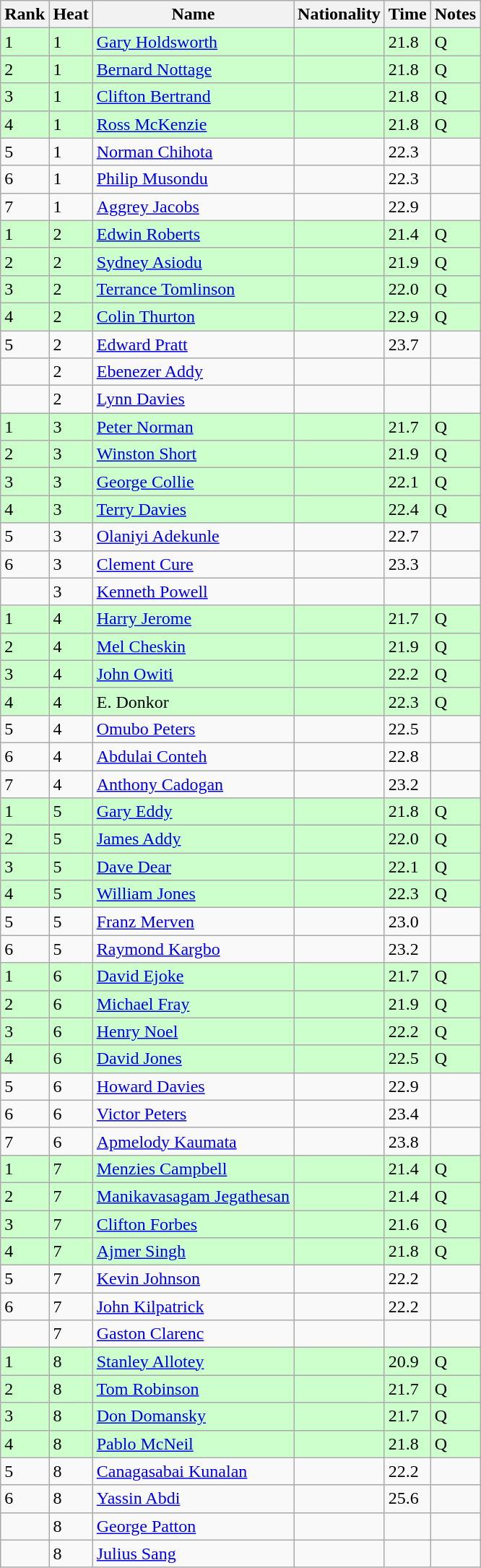<table class="wikitable sortable sticky-header">
<tr>
<th scope="col">Rank</th>
<th scope="col">Heat</th>
<th scope="col">Name</th>
<th scope="col">Nationality</th>
<th scope="col">Time</th>
<th scope="col">Notes</th>
</tr>
<tr bgcolor=ccffcc>
<td>1</td>
<td>1</td>
<td align=left><a href='#'>Gary Holdsworth</a></td>
<td align=left></td>
<td>21.8</td>
<td>Q</td>
</tr>
<tr bgcolor=ccffcc>
<td>2</td>
<td>1</td>
<td align=left><a href='#'>Bernard Nottage</a></td>
<td align=left></td>
<td>21.8</td>
<td>Q</td>
</tr>
<tr bgcolor=ccffcc>
<td>3</td>
<td>1</td>
<td align=left><a href='#'>Clifton Bertrand</a></td>
<td align=left></td>
<td>21.8</td>
<td>Q</td>
</tr>
<tr bgcolor=ccffcc>
<td>4</td>
<td>1</td>
<td align=left><a href='#'>Ross McKenzie</a></td>
<td align=left></td>
<td>21.8</td>
<td>Q</td>
</tr>
<tr>
<td>5</td>
<td>1</td>
<td align=left><a href='#'>Norman Chihota</a></td>
<td align=left></td>
<td>22.3</td>
<td></td>
</tr>
<tr>
<td>6</td>
<td>1</td>
<td align=left><a href='#'>Philip Musondu</a></td>
<td align=left></td>
<td>22.3</td>
<td></td>
</tr>
<tr>
<td>7</td>
<td>1</td>
<td align=left><a href='#'>Aggrey Jacobs</a></td>
<td align=left></td>
<td>22.9</td>
<td></td>
</tr>
<tr bgcolor=ccffcc>
<td>1</td>
<td>2</td>
<td align=left><a href='#'>Edwin Roberts</a></td>
<td align=left></td>
<td>21.4</td>
<td>Q</td>
</tr>
<tr bgcolor=ccffcc>
<td>2</td>
<td>2</td>
<td align=left><a href='#'>Sydney Asiodu</a></td>
<td align=left></td>
<td>21.9</td>
<td>Q</td>
</tr>
<tr bgcolor=ccffcc>
<td>3</td>
<td>2</td>
<td align=left><a href='#'>Terrance Tomlinson</a></td>
<td align=left></td>
<td>22.0</td>
<td>Q</td>
</tr>
<tr bgcolor=ccffcc>
<td>4</td>
<td>2</td>
<td align=left><a href='#'>Colin Thurton</a></td>
<td align=left></td>
<td>22.9</td>
<td>Q</td>
</tr>
<tr>
<td>5</td>
<td>2</td>
<td align=left><a href='#'>Edward Pratt</a></td>
<td align=left></td>
<td>23.7</td>
<td></td>
</tr>
<tr>
<td></td>
<td>2</td>
<td align=left><a href='#'>Ebenezer Addy</a></td>
<td align=left></td>
<td></td>
<td></td>
</tr>
<tr>
<td></td>
<td>2</td>
<td align=left><a href='#'>Lynn Davies</a></td>
<td align=left></td>
<td></td>
<td></td>
</tr>
<tr bgcolor=ccffcc>
<td>1</td>
<td>3</td>
<td align=left><a href='#'>Peter Norman</a></td>
<td align=left></td>
<td>21.7</td>
<td>Q</td>
</tr>
<tr bgcolor=ccffcc>
<td>2</td>
<td>3</td>
<td align=left><a href='#'>Winston Short</a></td>
<td align=left></td>
<td>21.9</td>
<td>Q</td>
</tr>
<tr bgcolor=ccffcc>
<td>3</td>
<td>3</td>
<td align=left><a href='#'>George Collie</a></td>
<td align=left></td>
<td>22.1</td>
<td>Q</td>
</tr>
<tr bgcolor=ccffcc>
<td>4</td>
<td>3</td>
<td align=left><a href='#'>Terry Davies</a></td>
<td align=left></td>
<td>22.4</td>
<td>Q</td>
</tr>
<tr>
<td>5</td>
<td>3</td>
<td align=left><a href='#'>Olaniyi Adekunle</a></td>
<td align=left></td>
<td>22.7</td>
<td></td>
</tr>
<tr>
<td>6</td>
<td>3</td>
<td align=left><a href='#'>Clement Cure</a></td>
<td align=left></td>
<td>23.3</td>
<td></td>
</tr>
<tr>
<td></td>
<td>3</td>
<td align=left><a href='#'>Kenneth Powell</a></td>
<td align=left></td>
<td></td>
<td></td>
</tr>
<tr bgcolor=ccffcc>
<td>1</td>
<td>4</td>
<td align=left><a href='#'>Harry Jerome</a></td>
<td align=left></td>
<td>21.7</td>
<td>Q</td>
</tr>
<tr bgcolor=ccffcc>
<td>2</td>
<td>4</td>
<td align=left><a href='#'>Mel Cheskin</a></td>
<td align=left></td>
<td>21.9</td>
<td>Q</td>
</tr>
<tr bgcolor=ccffcc>
<td>3</td>
<td>4</td>
<td align=left><a href='#'>John Owiti</a></td>
<td align=left></td>
<td>22.2</td>
<td>Q</td>
</tr>
<tr bgcolor=ccffcc>
<td>4</td>
<td>4</td>
<td align=left>E. Donkor</td>
<td align=left></td>
<td>22.3</td>
<td>Q</td>
</tr>
<tr>
<td>5</td>
<td>4</td>
<td align=left><a href='#'>Omubo Peters</a></td>
<td align=left></td>
<td>22.5</td>
<td></td>
</tr>
<tr>
<td>6</td>
<td>4</td>
<td align=left><a href='#'>Abdulai Conteh</a></td>
<td align=left></td>
<td>22.8</td>
<td></td>
</tr>
<tr>
<td>7</td>
<td>4</td>
<td align=left><a href='#'>Anthony Cadogan</a></td>
<td align=left></td>
<td>23.2</td>
<td></td>
</tr>
<tr bgcolor=ccffcc>
<td>1</td>
<td>5</td>
<td align=left><a href='#'>Gary Eddy</a></td>
<td align=left></td>
<td>21.8</td>
<td>Q</td>
</tr>
<tr bgcolor=ccffcc>
<td>2</td>
<td>5</td>
<td align=left><a href='#'>James Addy</a></td>
<td align=left></td>
<td>22.0</td>
<td>Q</td>
</tr>
<tr bgcolor=ccffcc>
<td>3</td>
<td>5</td>
<td align=left><a href='#'>Dave Dear</a></td>
<td align=left></td>
<td>22.1</td>
<td>Q</td>
</tr>
<tr bgcolor=ccffcc>
<td>4</td>
<td>5</td>
<td align=left><a href='#'>William Jones</a></td>
<td align=left></td>
<td>22.3</td>
<td>Q</td>
</tr>
<tr>
<td>5</td>
<td>5</td>
<td align=left><a href='#'>Franz Merven</a></td>
<td align=left></td>
<td>23.0</td>
<td></td>
</tr>
<tr>
<td>6</td>
<td>5</td>
<td align=left><a href='#'>Raymond Kargbo</a></td>
<td align=left></td>
<td>23.2</td>
<td></td>
</tr>
<tr bgcolor=ccffcc>
<td>1</td>
<td>6</td>
<td align=left><a href='#'>David Ejoke</a></td>
<td align=left></td>
<td>21.7</td>
<td>Q</td>
</tr>
<tr bgcolor=ccffcc>
<td>2</td>
<td>6</td>
<td align=left><a href='#'>Michael Fray</a></td>
<td align=left></td>
<td>21.9</td>
<td>Q</td>
</tr>
<tr bgcolor=ccffcc>
<td>3</td>
<td>6</td>
<td align=left><a href='#'>Henry Noel</a></td>
<td align=left></td>
<td>22.2</td>
<td>Q</td>
</tr>
<tr bgcolor=ccffcc>
<td>4</td>
<td>6</td>
<td align=left><a href='#'>David Jones</a></td>
<td align=left></td>
<td>22.5</td>
<td>Q</td>
</tr>
<tr>
<td>5</td>
<td>6</td>
<td align=left><a href='#'>Howard Davies</a></td>
<td align=left></td>
<td>22.9</td>
<td></td>
</tr>
<tr>
<td>6</td>
<td>6</td>
<td align=left><a href='#'>Victor Peters</a></td>
<td align=left></td>
<td>23.4</td>
<td></td>
</tr>
<tr>
<td>7</td>
<td>6</td>
<td align=left><a href='#'>Apmelody Kaumata</a></td>
<td align=left></td>
<td>23.8</td>
<td></td>
</tr>
<tr bgcolor=ccffcc>
<td>1</td>
<td>7</td>
<td align=left><a href='#'>Menzies Campbell</a></td>
<td align=left></td>
<td>21.4</td>
<td>Q</td>
</tr>
<tr bgcolor=ccffcc>
<td>2</td>
<td>7</td>
<td align=left><a href='#'>Manikavasagam Jegathesan</a></td>
<td align=left></td>
<td>21.4</td>
<td>Q</td>
</tr>
<tr bgcolor=ccffcc>
<td>3</td>
<td>7</td>
<td align=left><a href='#'>Clifton Forbes</a></td>
<td align=left></td>
<td>21.6</td>
<td>Q</td>
</tr>
<tr bgcolor=ccffcc>
<td>4</td>
<td>7</td>
<td align=left><a href='#'>Ajmer Singh</a></td>
<td align=left></td>
<td>21.8</td>
<td>Q</td>
</tr>
<tr>
<td>5</td>
<td>7</td>
<td align=left><a href='#'>Kevin Johnson</a></td>
<td align=left></td>
<td>22.2</td>
<td></td>
</tr>
<tr>
<td>6</td>
<td>7</td>
<td align=left><a href='#'>John Kilpatrick</a></td>
<td align=left></td>
<td>22.2</td>
<td></td>
</tr>
<tr>
<td></td>
<td>7</td>
<td align=left><a href='#'>Gaston Clarenc</a></td>
<td align=left></td>
<td></td>
<td></td>
</tr>
<tr bgcolor=ccffcc>
<td>1</td>
<td>8</td>
<td align=left><a href='#'>Stanley Allotey</a></td>
<td align=left></td>
<td>20.9</td>
<td>Q</td>
</tr>
<tr bgcolor=ccffcc>
<td>2</td>
<td>8</td>
<td align=left><a href='#'>Tom Robinson</a></td>
<td align=left></td>
<td>21.7</td>
<td>Q</td>
</tr>
<tr bgcolor=ccffcc>
<td>3</td>
<td>8</td>
<td align=left><a href='#'>Don Domansky</a></td>
<td align=left></td>
<td>21.7</td>
<td>Q</td>
</tr>
<tr bgcolor=ccffcc>
<td>4</td>
<td>8</td>
<td align=left><a href='#'>Pablo McNeil</a></td>
<td align=left></td>
<td>21.8</td>
<td>Q</td>
</tr>
<tr>
<td>5</td>
<td>8</td>
<td align=left><a href='#'>Canagasabai Kunalan</a></td>
<td align=left></td>
<td>22.2</td>
<td></td>
</tr>
<tr>
<td>6</td>
<td>8</td>
<td align=left><a href='#'>Yassin Abdi</a></td>
<td align=left></td>
<td>25.6</td>
<td></td>
</tr>
<tr>
<td></td>
<td>8</td>
<td align=left><a href='#'>George Patton</a></td>
<td align=left></td>
<td></td>
<td></td>
</tr>
<tr>
<td></td>
<td>8</td>
<td align=left><a href='#'>Julius Sang</a></td>
<td align=left></td>
<td></td>
<td></td>
</tr>
</table>
